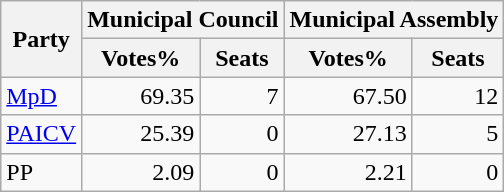<table class="wikitable sortable" style=text-align:right>
<tr>
<th rowspan=2>Party</th>
<th colspan=2>Municipal Council</th>
<th colspan=2>Municipal Assembly</th>
</tr>
<tr>
<th>Votes%</th>
<th>Seats</th>
<th>Votes%</th>
<th>Seats</th>
</tr>
<tr>
<td align=left><a href='#'>MpD</a></td>
<td>69.35</td>
<td>7</td>
<td>67.50</td>
<td>12</td>
</tr>
<tr>
<td align=left><a href='#'>PAICV</a></td>
<td>25.39</td>
<td>0</td>
<td>27.13</td>
<td>5</td>
</tr>
<tr>
<td align=left>PP</td>
<td>2.09</td>
<td>0</td>
<td>2.21</td>
<td>0</td>
</tr>
</table>
